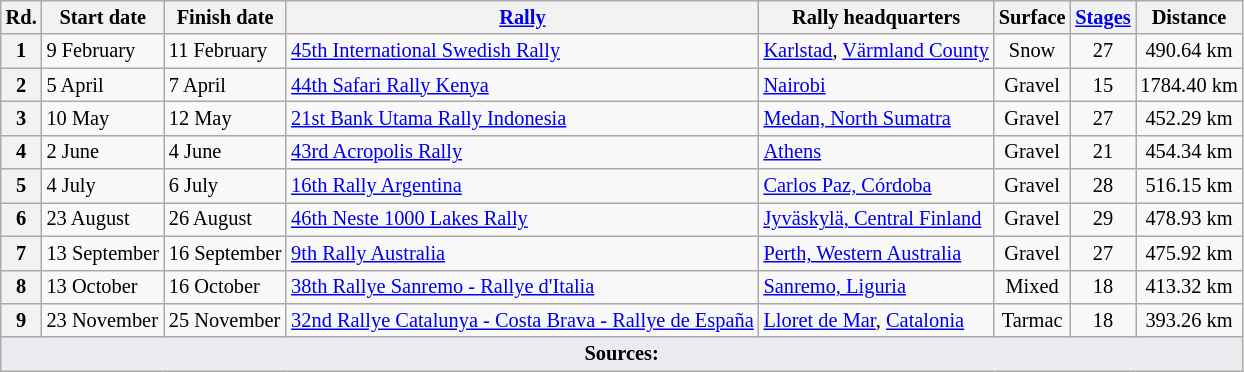<table class="wikitable" style="font-size: 85%;">
<tr>
<th>Rd.</th>
<th>Start date</th>
<th>Finish date</th>
<th><a href='#'>Rally</a></th>
<th>Rally headquarters</th>
<th>Surface</th>
<th><a href='#'>Stages</a></th>
<th>Distance</th>
</tr>
<tr>
<th>1</th>
<td>9 February</td>
<td>11 February</td>
<td> <a href='#'>45th International Swedish Rally</a></td>
<td><a href='#'>Karlstad</a>, <a href='#'>Värmland County</a></td>
<td align=center>Snow</td>
<td align=center>27</td>
<td align=center>490.64 km</td>
</tr>
<tr>
<th>2</th>
<td>5 April</td>
<td>7 April</td>
<td> <a href='#'>44th Safari Rally Kenya</a></td>
<td><a href='#'>Nairobi</a></td>
<td align=center>Gravel</td>
<td align=center>15</td>
<td align=center>1784.40 km</td>
</tr>
<tr>
<th>3</th>
<td>10 May</td>
<td>12 May</td>
<td> <a href='#'>21st Bank Utama Rally Indonesia</a></td>
<td><a href='#'>Medan, North Sumatra</a></td>
<td align=center>Gravel</td>
<td align=center>27</td>
<td align=center>452.29 km</td>
</tr>
<tr>
<th>4</th>
<td>2 June</td>
<td>4 June</td>
<td> <a href='#'>43rd Acropolis Rally</a></td>
<td><a href='#'>Athens</a></td>
<td align=center>Gravel</td>
<td align=center>21</td>
<td align=center>454.34 km</td>
</tr>
<tr>
<th>5</th>
<td>4 July</td>
<td>6 July</td>
<td> <a href='#'>16th Rally Argentina</a></td>
<td><a href='#'>Carlos Paz, Córdoba</a></td>
<td align=center>Gravel</td>
<td align=center>28</td>
<td align=center>516.15 km</td>
</tr>
<tr>
<th>6</th>
<td>23 August</td>
<td>26 August</td>
<td> <a href='#'>46th Neste 1000 Lakes Rally</a></td>
<td><a href='#'>Jyväskylä, Central Finland</a></td>
<td align=center>Gravel</td>
<td align=center>29</td>
<td align=center>478.93 km</td>
</tr>
<tr>
<th>7</th>
<td>13 September</td>
<td>16 September</td>
<td> <a href='#'>9th Rally Australia</a></td>
<td><a href='#'>Perth, Western Australia</a></td>
<td align=center>Gravel</td>
<td align=center>27</td>
<td align=center>475.92 km</td>
</tr>
<tr>
<th>8</th>
<td>13 October</td>
<td>16 October</td>
<td> <a href='#'>38th Rallye Sanremo - Rallye d'Italia</a></td>
<td><a href='#'>Sanremo, Liguria</a></td>
<td align=center>Mixed</td>
<td align=center>18</td>
<td align=center>413.32 km</td>
</tr>
<tr>
<th>9</th>
<td>23 November</td>
<td>25 November</td>
<td> <a href='#'>32nd Rallye Catalunya - Costa Brava - Rallye de España</a></td>
<td><a href='#'>Lloret de Mar</a>, <a href='#'>Catalonia</a></td>
<td align=center>Tarmac</td>
<td align=center>18</td>
<td align=center>393.26 km</td>
</tr>
<tr>
<td colspan="8" style="background-color:#EAECF0;text-align:center"><strong>Sources:</strong></td>
</tr>
</table>
